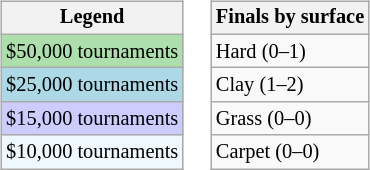<table>
<tr valign=top>
<td><br><table class=wikitable style="font-size:85%">
<tr>
<th>Legend</th>
</tr>
<tr style="background:#addfad;">
<td>$50,000 tournaments</td>
</tr>
<tr style="background:lightblue;">
<td>$25,000 tournaments</td>
</tr>
<tr style="background:#ccccff;">
<td>$15,000 tournaments</td>
</tr>
<tr style="background:#f0f8ff;">
<td>$10,000 tournaments</td>
</tr>
</table>
</td>
<td><br><table class=wikitable style="font-size:85%">
<tr>
<th>Finals by surface</th>
</tr>
<tr>
<td>Hard (0–1)</td>
</tr>
<tr>
<td>Clay (1–2)</td>
</tr>
<tr>
<td>Grass (0–0)</td>
</tr>
<tr>
<td>Carpet (0–0)</td>
</tr>
</table>
</td>
</tr>
</table>
